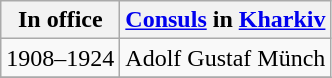<table class="wikitable">
<tr>
<th>In office</th>
<th><a href='#'>Consuls</a> in <a href='#'>Kharkiv</a></th>
</tr>
<tr>
<td>1908–1924</td>
<td>Adolf Gustaf Münch</td>
</tr>
<tr>
</tr>
</table>
